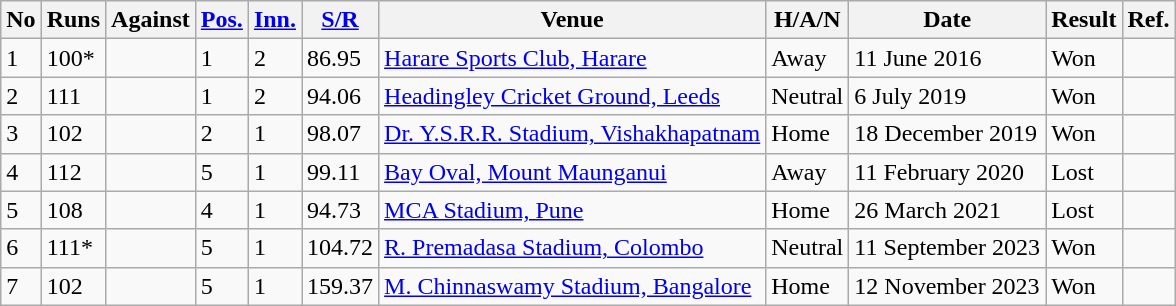<table class="wikitable sortable">
<tr>
<th>No</th>
<th>Runs</th>
<th>Against</th>
<th><a href='#'>Pos.</a></th>
<th><a href='#'>Inn.</a></th>
<th><a href='#'>S/R</a></th>
<th>Venue</th>
<th>H/A/N</th>
<th>Date</th>
<th>Result</th>
<th>Ref.</th>
</tr>
<tr>
<td>1</td>
<td>100* </td>
<td></td>
<td>1</td>
<td>2</td>
<td>86.95</td>
<td> <a href='#'>Harare Sports Club, Harare</a></td>
<td>Away</td>
<td>11 June 2016</td>
<td>Won</td>
<td></td>
</tr>
<tr>
<td>2</td>
<td>111</td>
<td></td>
<td>1</td>
<td>2</td>
<td>94.06</td>
<td> <a href='#'>Headingley Cricket Ground, Leeds</a></td>
<td>Neutral</td>
<td>6 July 2019</td>
<td>Won</td>
<td></td>
</tr>
<tr>
<td>3</td>
<td>102</td>
<td></td>
<td>2</td>
<td>1</td>
<td>98.07</td>
<td> <a href='#'>Dr. Y.S.R.R. Stadium, Vishakhapatnam</a></td>
<td>Home</td>
<td>18 December 2019</td>
<td>Won</td>
<td></td>
</tr>
<tr>
<td>4</td>
<td>112</td>
<td></td>
<td>5</td>
<td>1</td>
<td>99.11</td>
<td> <a href='#'>Bay Oval, Mount Maunganui</a></td>
<td>Away</td>
<td>11 February 2020</td>
<td>Lost</td>
<td></td>
</tr>
<tr>
<td>5</td>
<td>108</td>
<td></td>
<td>4</td>
<td>1</td>
<td>94.73</td>
<td> <a href='#'>MCA Stadium, Pune</a></td>
<td>Home</td>
<td>26 March 2021</td>
<td>Lost</td>
<td></td>
</tr>
<tr>
<td>6</td>
<td>111*</td>
<td></td>
<td>5</td>
<td>1</td>
<td>104.72</td>
<td> <a href='#'>R. Premadasa Stadium, Colombo</a></td>
<td>Neutral</td>
<td>11 September 2023</td>
<td>Won</td>
<td></td>
</tr>
<tr>
<td>7</td>
<td>102</td>
<td></td>
<td>5</td>
<td>1</td>
<td>159.37</td>
<td> <a href='#'>M. Chinnaswamy Stadium, Bangalore</a></td>
<td>Home</td>
<td>12 November 2023</td>
<td>Won</td>
<td></td>
</tr>
</table>
